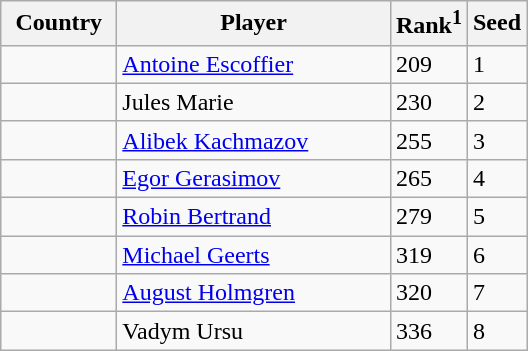<table class="sortable wikitable">
<tr>
<th width="70">Country</th>
<th width="175">Player</th>
<th>Rank<sup>1</sup></th>
<th>Seed</th>
</tr>
<tr>
<td></td>
<td><a href='#'>Antoine Escoffier</a></td>
<td>209</td>
<td>1</td>
</tr>
<tr>
<td></td>
<td>Jules Marie</td>
<td>230</td>
<td>2</td>
</tr>
<tr>
<td></td>
<td><a href='#'>Alibek Kachmazov</a></td>
<td>255</td>
<td>3</td>
</tr>
<tr>
<td></td>
<td><a href='#'>Egor Gerasimov</a></td>
<td>265</td>
<td>4</td>
</tr>
<tr>
<td></td>
<td><a href='#'>Robin Bertrand</a></td>
<td>279</td>
<td>5</td>
</tr>
<tr>
<td></td>
<td><a href='#'>Michael Geerts</a></td>
<td>319</td>
<td>6</td>
</tr>
<tr>
<td></td>
<td><a href='#'>August Holmgren</a></td>
<td>320</td>
<td>7</td>
</tr>
<tr>
<td></td>
<td>Vadym Ursu</td>
<td>336</td>
<td>8</td>
</tr>
</table>
